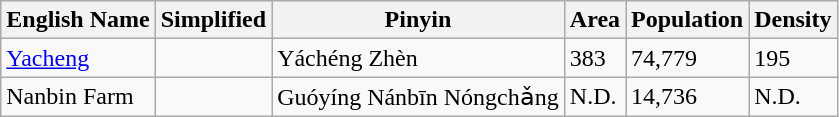<table class="wikitable sortable">
<tr>
<th>English Name</th>
<th>Simplified</th>
<th>Pinyin</th>
<th>Area</th>
<th>Population</th>
<th>Density</th>
</tr>
<tr>
<td><a href='#'>Yacheng</a></td>
<td></td>
<td>Yáchéng Zhèn</td>
<td>383</td>
<td>74,779</td>
<td>195</td>
</tr>
<tr>
<td>Nanbin Farm</td>
<td></td>
<td>Guóyíng Nánbīn Nóngchǎng</td>
<td>N.D.</td>
<td>14,736</td>
<td>N.D.</td>
</tr>
</table>
